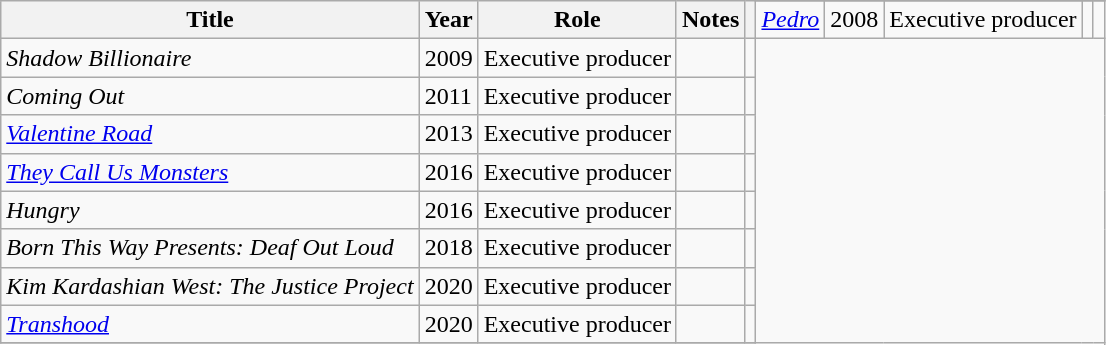<table class="wikitable sortable plainrowheaders" style="margin-right: 0;">
<tr>
<th rowspan="2" scope="col">Title</th>
<th rowspan="2" scope="col">Year</th>
<th rowspan="2" scope="col">Role</th>
<th rowspan="2" scope="col" class="unsortable">Notes</th>
<th rowspan="2" scope="col" class="unsortable"></th>
</tr>
<tr>
<td><em><a href='#'>Pedro</a></em></td>
<td>2008</td>
<td>Executive producer</td>
<td></td>
<td></td>
</tr>
<tr>
<td><em>Shadow Billionaire</em></td>
<td>2009</td>
<td>Executive producer</td>
<td></td>
<td></td>
</tr>
<tr>
<td><em>Coming Out</em></td>
<td>2011</td>
<td>Executive producer</td>
<td></td>
<td></td>
</tr>
<tr>
<td><em><a href='#'>Valentine Road</a></em></td>
<td>2013</td>
<td>Executive producer</td>
<td></td>
<td></td>
</tr>
<tr>
<td><em><a href='#'>They Call Us Monsters</a></em></td>
<td>2016</td>
<td>Executive producer</td>
<td></td>
<td></td>
</tr>
<tr>
<td><em>Hungry</em></td>
<td>2016</td>
<td>Executive producer</td>
<td></td>
<td></td>
</tr>
<tr>
<td><em>Born This Way Presents: Deaf Out Loud</em></td>
<td>2018</td>
<td>Executive producer</td>
<td></td>
<td></td>
</tr>
<tr>
<td><em>Kim Kardashian West: The Justice Project</em></td>
<td>2020</td>
<td>Executive producer</td>
<td></td>
<td></td>
</tr>
<tr>
<td><em><a href='#'>Transhood</a></em></td>
<td>2020</td>
<td>Executive producer</td>
<td></td>
<td></td>
</tr>
<tr>
</tr>
</table>
